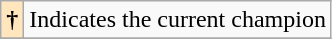<table class="wikitable">
<tr>
<th style="background-color:#FFE6BD">†</th>
<td>Indicates the current champion</td>
</tr>
<tr>
</tr>
</table>
